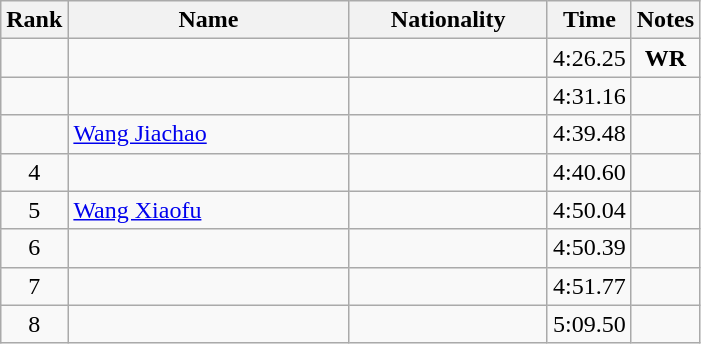<table class="wikitable sortable" style="text-align:center">
<tr>
<th>Rank</th>
<th style="width:180px">Name</th>
<th style="width:125px">Nationality</th>
<th>Time</th>
<th>Notes</th>
</tr>
<tr>
<td></td>
<td style="text-align:left;"></td>
<td style="text-align:left;"></td>
<td>4:26.25</td>
<td><strong>WR</strong></td>
</tr>
<tr>
<td></td>
<td style="text-align:left;"></td>
<td style="text-align:left;"></td>
<td>4:31.16</td>
<td></td>
</tr>
<tr>
<td></td>
<td style="text-align:left;"><a href='#'>Wang Jiachao</a></td>
<td style="text-align:left;"></td>
<td>4:39.48</td>
<td></td>
</tr>
<tr>
<td>4</td>
<td style="text-align:left;"></td>
<td style="text-align:left;"></td>
<td>4:40.60</td>
<td></td>
</tr>
<tr>
<td>5</td>
<td style="text-align:left;"><a href='#'>Wang Xiaofu</a></td>
<td style="text-align:left;"></td>
<td>4:50.04</td>
<td></td>
</tr>
<tr>
<td>6</td>
<td style="text-align:left;"></td>
<td style="text-align:left;"></td>
<td>4:50.39</td>
<td></td>
</tr>
<tr>
<td>7</td>
<td style="text-align:left;"></td>
<td style="text-align:left;"></td>
<td>4:51.77</td>
<td></td>
</tr>
<tr>
<td>8</td>
<td style="text-align:left;"></td>
<td style="text-align:left;"></td>
<td>5:09.50</td>
<td></td>
</tr>
</table>
